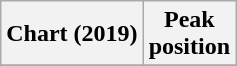<table class="wikitable plainrowheaders">
<tr>
<th>Chart (2019)</th>
<th>Peak<br>position</th>
</tr>
<tr>
</tr>
</table>
